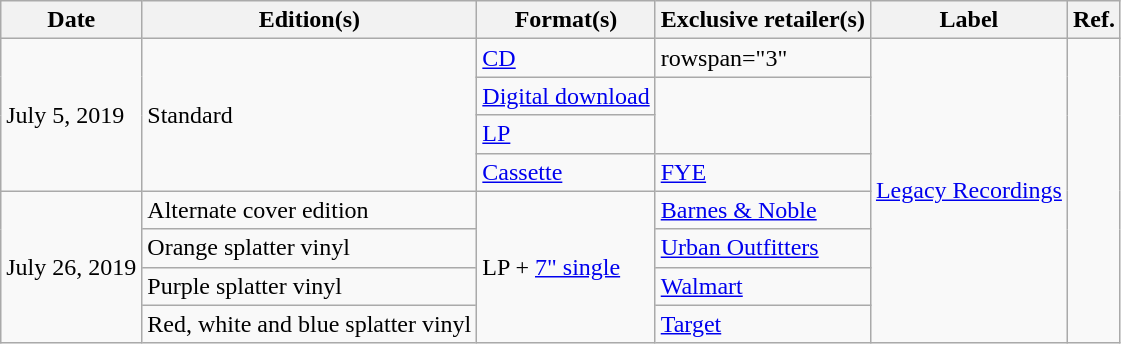<table class="wikitable plainrowheaders">
<tr>
<th scope="col">Date</th>
<th scope="col">Edition(s)</th>
<th scope="col">Format(s)</th>
<th scope="col">Exclusive retailer(s)</th>
<th scope="col">Label</th>
<th scope="col">Ref.</th>
</tr>
<tr>
<td rowspan="4">July 5, 2019</td>
<td rowspan="4">Standard</td>
<td><a href='#'>CD</a></td>
<td>rowspan="3" </td>
<td rowspan="8"><a href='#'>Legacy Recordings</a></td>
<td style="text-align:center" rowspan="8"></td>
</tr>
<tr>
<td><a href='#'>Digital download</a></td>
</tr>
<tr>
<td><a href='#'>LP</a></td>
</tr>
<tr>
<td><a href='#'>Cassette</a></td>
<td><a href='#'>FYE</a></td>
</tr>
<tr>
<td rowspan="4">July 26, 2019</td>
<td>Alternate cover edition</td>
<td rowspan="4">LP + <a href='#'>7" single</a></td>
<td><a href='#'>Barnes & Noble</a></td>
</tr>
<tr>
<td>Orange splatter vinyl</td>
<td><a href='#'>Urban Outfitters</a></td>
</tr>
<tr>
<td>Purple splatter vinyl</td>
<td><a href='#'>Walmart</a></td>
</tr>
<tr>
<td>Red, white and blue splatter vinyl</td>
<td><a href='#'>Target</a></td>
</tr>
</table>
